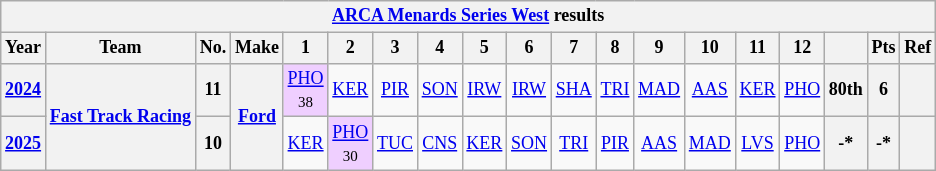<table class="wikitable" style="text-align:center; font-size:75%">
<tr>
<th colspan=19><a href='#'>ARCA Menards Series West</a> results</th>
</tr>
<tr>
<th>Year</th>
<th>Team</th>
<th>No.</th>
<th>Make</th>
<th>1</th>
<th>2</th>
<th>3</th>
<th>4</th>
<th>5</th>
<th>6</th>
<th>7</th>
<th>8</th>
<th>9</th>
<th>10</th>
<th>11</th>
<th>12</th>
<th></th>
<th>Pts</th>
<th>Ref</th>
</tr>
<tr>
<th><a href='#'>2024</a></th>
<th rowspan=2><a href='#'>Fast Track Racing</a></th>
<th>11</th>
<th rowspan=2><a href='#'>Ford</a></th>
<td style="background:#EFCFFF;"><a href='#'>PHO</a><br><small>38</small></td>
<td><a href='#'>KER</a></td>
<td><a href='#'>PIR</a></td>
<td><a href='#'>SON</a></td>
<td><a href='#'>IRW</a></td>
<td><a href='#'>IRW</a></td>
<td><a href='#'>SHA</a></td>
<td><a href='#'>TRI</a></td>
<td><a href='#'>MAD</a></td>
<td><a href='#'>AAS</a></td>
<td><a href='#'>KER</a></td>
<td><a href='#'>PHO</a></td>
<th>80th</th>
<th>6</th>
<th></th>
</tr>
<tr>
<th><a href='#'>2025</a></th>
<th>10</th>
<td><a href='#'>KER</a></td>
<td style="background:#EFCFFF;"><a href='#'>PHO</a><br><small>30</small></td>
<td><a href='#'>TUC</a></td>
<td><a href='#'>CNS</a></td>
<td><a href='#'>KER</a></td>
<td><a href='#'>SON</a></td>
<td><a href='#'>TRI</a></td>
<td><a href='#'>PIR</a></td>
<td><a href='#'>AAS</a></td>
<td><a href='#'>MAD</a></td>
<td><a href='#'>LVS</a></td>
<td><a href='#'>PHO</a></td>
<th>-*</th>
<th>-*</th>
<th></th>
</tr>
</table>
